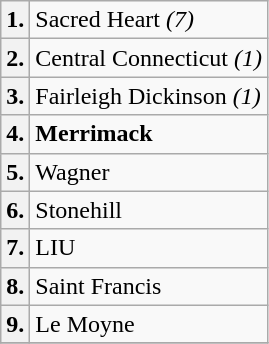<table class="wikitable">
<tr>
<th>1.</th>
<td>Sacred Heart <em>(7)</em></td>
</tr>
<tr>
<th>2.</th>
<td>Central Connecticut <em>(1)</em></td>
</tr>
<tr>
<th>3.</th>
<td>Fairleigh Dickinson <em>(1)</em></td>
</tr>
<tr>
<th>4.</th>
<td><strong>Merrimack</strong></td>
</tr>
<tr>
<th>5.</th>
<td>Wagner</td>
</tr>
<tr>
<th>6.</th>
<td>Stonehill</td>
</tr>
<tr>
<th>7.</th>
<td>LIU</td>
</tr>
<tr>
<th>8.</th>
<td>Saint Francis</td>
</tr>
<tr>
<th>9.</th>
<td>Le Moyne</td>
</tr>
<tr>
</tr>
</table>
